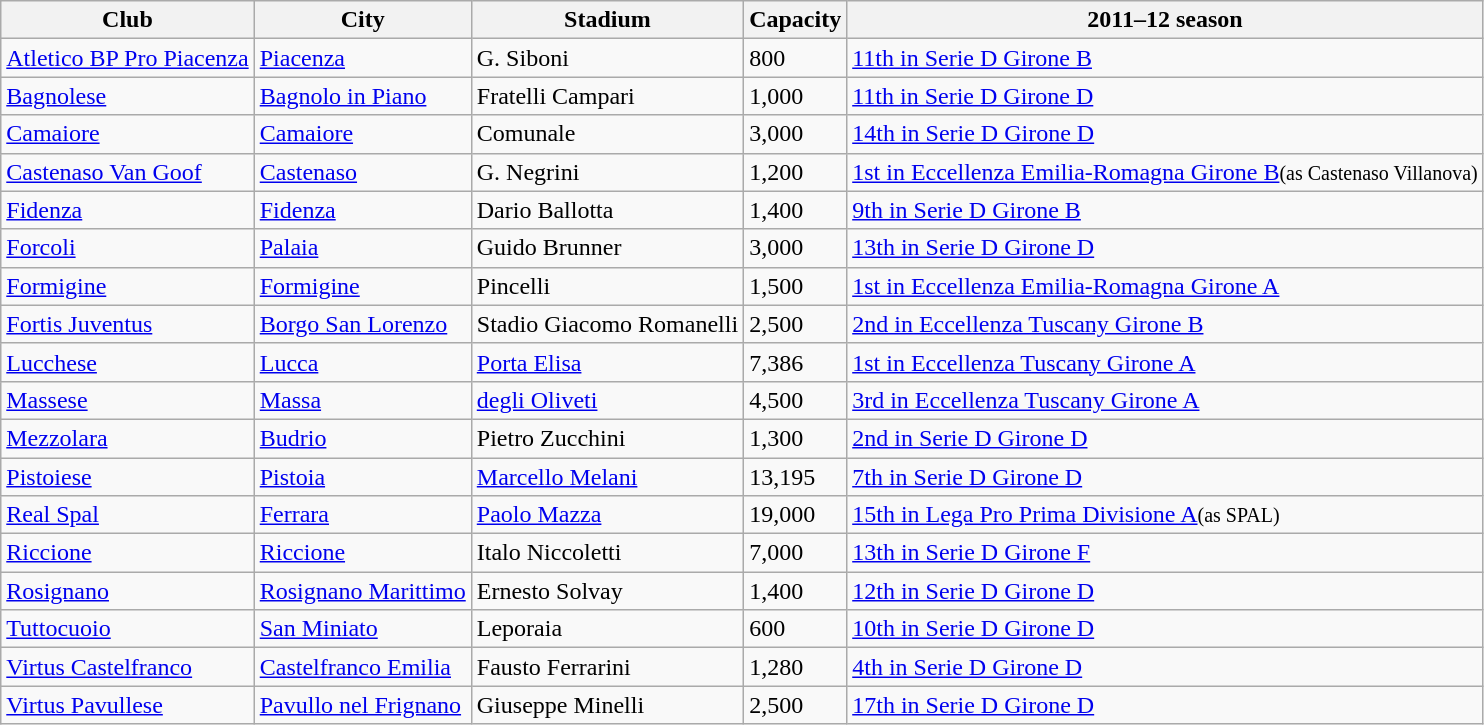<table class="wikitable sortable">
<tr>
<th>Club</th>
<th>City</th>
<th>Stadium</th>
<th>Capacity</th>
<th>2011–12 season</th>
</tr>
<tr>
<td><a href='#'>Atletico BP Pro Piacenza</a></td>
<td><a href='#'>Piacenza</a></td>
<td>G. Siboni</td>
<td>800</td>
<td><a href='#'>11th in Serie D Girone B</a></td>
</tr>
<tr>
<td><a href='#'>Bagnolese</a></td>
<td><a href='#'>Bagnolo in Piano</a></td>
<td>Fratelli Campari</td>
<td>1,000</td>
<td><a href='#'>11th in Serie D Girone D</a></td>
</tr>
<tr>
<td><a href='#'>Camaiore</a></td>
<td><a href='#'>Camaiore</a></td>
<td>Comunale</td>
<td>3,000</td>
<td><a href='#'>14th in Serie D Girone D</a></td>
</tr>
<tr>
<td><a href='#'>Castenaso Van Goof</a></td>
<td><a href='#'>Castenaso</a></td>
<td>G. Negrini</td>
<td>1,200</td>
<td><a href='#'>1st in Eccellenza Emilia-Romagna Girone B</a><small>(as Castenaso Villanova)</small></td>
</tr>
<tr>
<td><a href='#'>Fidenza</a></td>
<td><a href='#'>Fidenza</a></td>
<td>Dario Ballotta</td>
<td>1,400</td>
<td><a href='#'>9th in Serie D Girone B</a></td>
</tr>
<tr>
<td><a href='#'>Forcoli</a></td>
<td><a href='#'>Palaia</a></td>
<td>Guido Brunner</td>
<td>3,000</td>
<td><a href='#'>13th in Serie D Girone D</a></td>
</tr>
<tr>
<td><a href='#'>Formigine</a></td>
<td><a href='#'>Formigine</a></td>
<td>Pincelli</td>
<td>1,500</td>
<td><a href='#'>1st in Eccellenza Emilia-Romagna Girone A</a></td>
</tr>
<tr>
<td><a href='#'>Fortis Juventus</a></td>
<td><a href='#'>Borgo San Lorenzo</a></td>
<td>Stadio Giacomo Romanelli</td>
<td>2,500</td>
<td><a href='#'>2nd in Eccellenza Tuscany Girone B</a></td>
</tr>
<tr>
<td><a href='#'>Lucchese</a></td>
<td><a href='#'>Lucca</a></td>
<td><a href='#'>Porta Elisa</a></td>
<td>7,386</td>
<td><a href='#'>1st in Eccellenza Tuscany Girone A</a></td>
</tr>
<tr>
<td><a href='#'>Massese</a></td>
<td><a href='#'>Massa</a></td>
<td><a href='#'>degli Oliveti</a></td>
<td>4,500</td>
<td><a href='#'>3rd in Eccellenza Tuscany Girone A</a></td>
</tr>
<tr>
<td><a href='#'>Mezzolara</a></td>
<td><a href='#'>Budrio</a></td>
<td>Pietro Zucchini</td>
<td>1,300</td>
<td><a href='#'>2nd in Serie D Girone D</a></td>
</tr>
<tr>
<td><a href='#'>Pistoiese</a></td>
<td><a href='#'>Pistoia</a></td>
<td><a href='#'>Marcello Melani</a></td>
<td>13,195</td>
<td><a href='#'>7th in Serie D Girone D</a></td>
</tr>
<tr>
<td><a href='#'>Real Spal</a></td>
<td><a href='#'>Ferrara</a></td>
<td><a href='#'>Paolo Mazza</a></td>
<td>19,000</td>
<td><a href='#'>15th in Lega Pro Prima Divisione A</a><small>(as SPAL)</small></td>
</tr>
<tr>
<td><a href='#'>Riccione</a></td>
<td><a href='#'>Riccione</a></td>
<td>Italo Niccoletti</td>
<td>7,000</td>
<td><a href='#'>13th in Serie D Girone F</a></td>
</tr>
<tr>
<td><a href='#'>Rosignano</a></td>
<td><a href='#'>Rosignano Marittimo</a></td>
<td>Ernesto Solvay</td>
<td>1,400</td>
<td><a href='#'>12th in Serie D Girone D</a></td>
</tr>
<tr>
<td><a href='#'>Tuttocuoio</a></td>
<td><a href='#'>San Miniato</a></td>
<td>Leporaia</td>
<td>600</td>
<td><a href='#'>10th in Serie D Girone D</a></td>
</tr>
<tr>
<td><a href='#'>Virtus Castelfranco</a></td>
<td><a href='#'>Castelfranco Emilia</a></td>
<td>Fausto Ferrarini</td>
<td>1,280</td>
<td><a href='#'>4th in Serie D Girone D</a></td>
</tr>
<tr>
<td><a href='#'>Virtus Pavullese</a></td>
<td><a href='#'>Pavullo nel Frignano</a></td>
<td>Giuseppe Minelli</td>
<td>2,500</td>
<td><a href='#'>17th in Serie D Girone D</a></td>
</tr>
</table>
